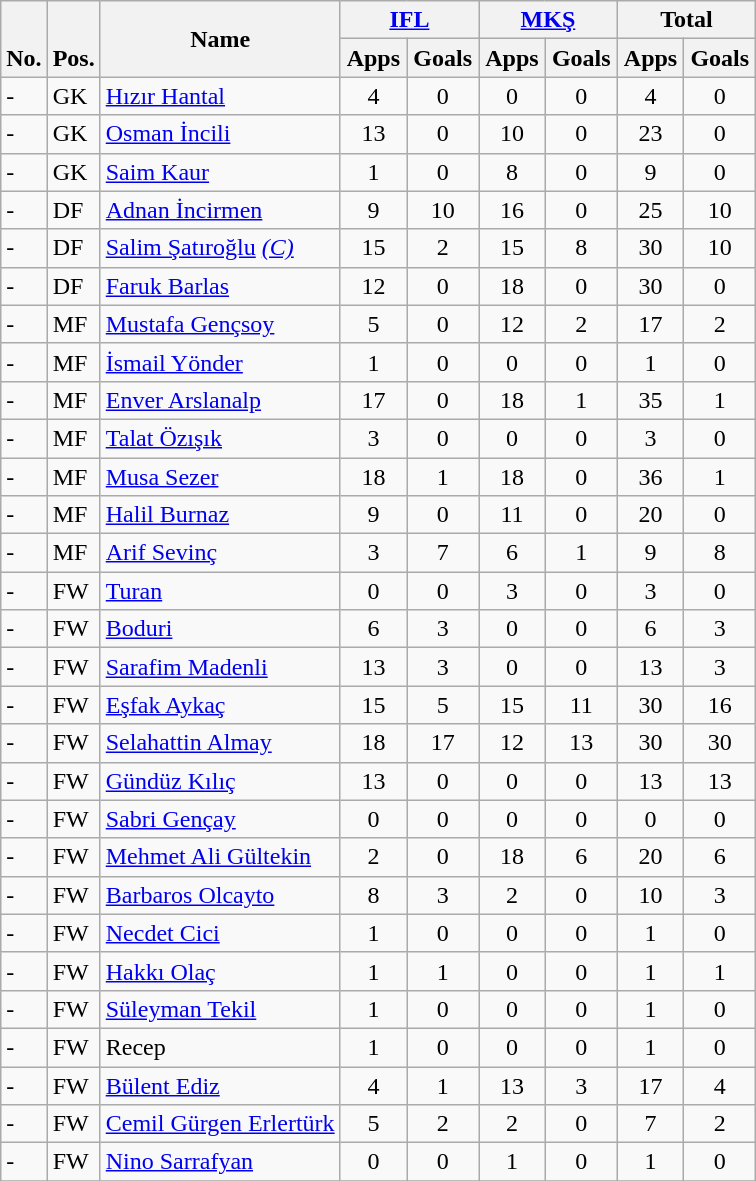<table class="wikitable" style="text-align:center">
<tr>
<th rowspan="2" valign="bottom">No.</th>
<th rowspan="2" valign="bottom">Pos.</th>
<th rowspan="2">Name</th>
<th colspan="2" width="85"><a href='#'>IFL</a></th>
<th colspan="2" width="85"><a href='#'>MKŞ</a></th>
<th colspan="2" width="85">Total</th>
</tr>
<tr>
<th>Apps</th>
<th>Goals</th>
<th>Apps</th>
<th>Goals</th>
<th>Apps</th>
<th>Goals</th>
</tr>
<tr>
<td align="left">-</td>
<td align="left">GK</td>
<td align="left"> <a href='#'>Hızır Hantal</a></td>
<td>4</td>
<td>0</td>
<td>0</td>
<td>0</td>
<td>4</td>
<td>0</td>
</tr>
<tr>
<td align="left">-</td>
<td align="left">GK</td>
<td align="left"> <a href='#'>Osman İncili</a></td>
<td>13</td>
<td>0</td>
<td>10</td>
<td>0</td>
<td>23</td>
<td>0</td>
</tr>
<tr>
<td align="left">-</td>
<td align="left">GK</td>
<td align="left"> <a href='#'>Saim Kaur</a></td>
<td>1</td>
<td>0</td>
<td>8</td>
<td>0</td>
<td>9</td>
<td>0</td>
</tr>
<tr>
<td align="left">-</td>
<td align="left">DF</td>
<td align="left"> <a href='#'>Adnan İncirmen</a></td>
<td>9</td>
<td>10</td>
<td>16</td>
<td>0</td>
<td>25</td>
<td>10</td>
</tr>
<tr>
<td align="left">-</td>
<td align="left">DF</td>
<td align="left"> <a href='#'>Salim Şatıroğlu</a> <em><a href='#'>(C)</a></em></td>
<td>15</td>
<td>2</td>
<td>15</td>
<td>8</td>
<td>30</td>
<td>10</td>
</tr>
<tr>
<td align="left">-</td>
<td align="left">DF</td>
<td align="left"> <a href='#'>Faruk Barlas</a></td>
<td>12</td>
<td>0</td>
<td>18</td>
<td>0</td>
<td>30</td>
<td>0</td>
</tr>
<tr>
<td align="left">-</td>
<td align="left">MF</td>
<td align="left"> <a href='#'>Mustafa Gençsoy</a></td>
<td>5</td>
<td>0</td>
<td>12</td>
<td>2</td>
<td>17</td>
<td>2</td>
</tr>
<tr>
<td align="left">-</td>
<td align="left">MF</td>
<td align="left"> <a href='#'>İsmail Yönder</a></td>
<td>1</td>
<td>0</td>
<td>0</td>
<td>0</td>
<td>1</td>
<td>0</td>
</tr>
<tr>
<td align="left">-</td>
<td align="left">MF</td>
<td align="left"> <a href='#'>Enver Arslanalp</a></td>
<td>17</td>
<td>0</td>
<td>18</td>
<td>1</td>
<td>35</td>
<td>1</td>
</tr>
<tr>
<td align="left">-</td>
<td align="left">MF</td>
<td align="left"> <a href='#'>Talat Özışık</a></td>
<td>3</td>
<td>0</td>
<td>0</td>
<td>0</td>
<td>3</td>
<td>0</td>
</tr>
<tr>
<td align="left">-</td>
<td align="left">MF</td>
<td align="left"> <a href='#'>Musa Sezer</a></td>
<td>18</td>
<td>1</td>
<td>18</td>
<td>0</td>
<td>36</td>
<td>1</td>
</tr>
<tr>
<td align="left">-</td>
<td align="left">MF</td>
<td align="left"> <a href='#'>Halil Burnaz</a></td>
<td>9</td>
<td>0</td>
<td>11</td>
<td>0</td>
<td>20</td>
<td>0</td>
</tr>
<tr>
<td align="left">-</td>
<td align="left">MF</td>
<td align="left"> <a href='#'>Arif Sevinç</a></td>
<td>3</td>
<td>7</td>
<td>6</td>
<td>1</td>
<td>9</td>
<td>8</td>
</tr>
<tr>
<td align="left">-</td>
<td align="left">FW</td>
<td align="left"> <a href='#'>Turan</a></td>
<td>0</td>
<td>0</td>
<td>3</td>
<td>0</td>
<td>3</td>
<td>0</td>
</tr>
<tr>
<td align="left">-</td>
<td align="left">FW</td>
<td align="left"> <a href='#'>Boduri</a></td>
<td>6</td>
<td>3</td>
<td>0</td>
<td>0</td>
<td>6</td>
<td>3</td>
</tr>
<tr>
<td align="left">-</td>
<td align="left">FW</td>
<td align="left"> <a href='#'>Sarafim Madenli</a></td>
<td>13</td>
<td>3</td>
<td>0</td>
<td>0</td>
<td>13</td>
<td>3</td>
</tr>
<tr>
<td align="left">-</td>
<td align="left">FW</td>
<td align="left"> <a href='#'>Eşfak Aykaç</a></td>
<td>15</td>
<td>5</td>
<td>15</td>
<td>11</td>
<td>30</td>
<td>16</td>
</tr>
<tr>
<td align="left">-</td>
<td align="left">FW</td>
<td align="left"> <a href='#'>Selahattin Almay</a></td>
<td>18</td>
<td>17</td>
<td>12</td>
<td>13</td>
<td>30</td>
<td>30</td>
</tr>
<tr>
<td align="left">-</td>
<td align="left">FW</td>
<td align="left"> <a href='#'>Gündüz Kılıç</a></td>
<td>13</td>
<td>0</td>
<td>0</td>
<td>0</td>
<td>13</td>
<td>13</td>
</tr>
<tr>
<td align="left">-</td>
<td align="left">FW</td>
<td align="left"> <a href='#'>Sabri Gençay</a></td>
<td>0</td>
<td>0</td>
<td>0</td>
<td>0</td>
<td>0</td>
<td>0</td>
</tr>
<tr>
<td align="left">-</td>
<td align="left">FW</td>
<td align="left"> <a href='#'>Mehmet Ali Gültekin</a></td>
<td>2</td>
<td>0</td>
<td>18</td>
<td>6</td>
<td>20</td>
<td>6</td>
</tr>
<tr>
<td align="left">-</td>
<td align="left">FW</td>
<td align="left"> <a href='#'>Barbaros Olcayto</a></td>
<td>8</td>
<td>3</td>
<td>2</td>
<td>0</td>
<td>10</td>
<td>3</td>
</tr>
<tr>
<td align="left">-</td>
<td align="left">FW</td>
<td align="left"> <a href='#'>Necdet Cici</a></td>
<td>1</td>
<td>0</td>
<td>0</td>
<td>0</td>
<td>1</td>
<td>0</td>
</tr>
<tr>
<td align="left">-</td>
<td align="left">FW</td>
<td align="left"> <a href='#'>Hakkı Olaç</a></td>
<td>1</td>
<td>1</td>
<td>0</td>
<td>0</td>
<td>1</td>
<td>1</td>
</tr>
<tr>
<td align="left">-</td>
<td align="left">FW</td>
<td align="left"> <a href='#'>Süleyman Tekil</a></td>
<td>1</td>
<td>0</td>
<td>0</td>
<td>0</td>
<td>1</td>
<td>0</td>
</tr>
<tr>
<td align="left">-</td>
<td align="left">FW</td>
<td align="left"> Recep</td>
<td>1</td>
<td>0</td>
<td>0</td>
<td>0</td>
<td>1</td>
<td>0</td>
</tr>
<tr>
<td align="left">-</td>
<td align="left">FW</td>
<td align="left"> <a href='#'>Bülent Ediz</a></td>
<td>4</td>
<td>1</td>
<td>13</td>
<td>3</td>
<td>17</td>
<td>4</td>
</tr>
<tr>
<td align="left">-</td>
<td align="left">FW</td>
<td align="left"> <a href='#'>Cemil Gürgen Erlertürk</a></td>
<td>5</td>
<td>2</td>
<td>2</td>
<td>0</td>
<td>7</td>
<td>2</td>
</tr>
<tr>
<td align="left">-</td>
<td align="left">FW</td>
<td align="left"> <a href='#'>Nino Sarrafyan</a></td>
<td>0</td>
<td>0</td>
<td>1</td>
<td>0</td>
<td>1</td>
<td>0</td>
</tr>
<tr>
</tr>
</table>
